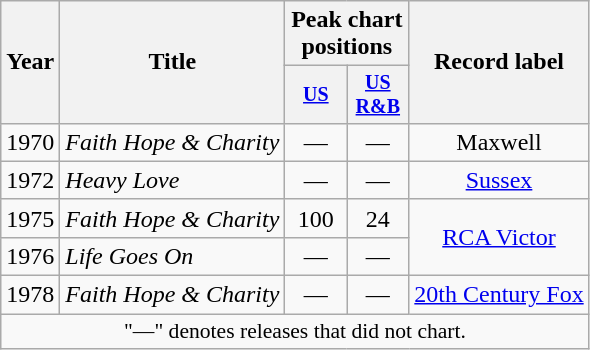<table class="wikitable" style="text-align:center;">
<tr>
<th rowspan="2">Year</th>
<th rowspan="2">Title</th>
<th colspan="2">Peak chart positions</th>
<th rowspan="2">Record label</th>
</tr>
<tr style="font-size:smaller;">
<th width="35"><a href='#'>US</a><br></th>
<th width="35"><a href='#'>US<br>R&B</a><br></th>
</tr>
<tr>
<td rowspan="1">1970</td>
<td align="left"><em>Faith Hope & Charity</em></td>
<td>—</td>
<td>—</td>
<td rowspan="1">Maxwell</td>
</tr>
<tr>
<td rowspan="1">1972</td>
<td align="left"><em>Heavy Love</em></td>
<td>—</td>
<td>—</td>
<td rowspan="1"><a href='#'>Sussex</a></td>
</tr>
<tr>
<td rowspan="1">1975</td>
<td align="left"><em>Faith Hope & Charity</em></td>
<td>100</td>
<td>24</td>
<td rowspan="2"><a href='#'>RCA Victor</a></td>
</tr>
<tr>
<td rowspan="1">1976</td>
<td align="left"><em>Life Goes On </em></td>
<td>—</td>
<td>—</td>
</tr>
<tr>
<td rowspan="1">1978</td>
<td align="left"><em>Faith Hope & Charity</em></td>
<td>—</td>
<td>—</td>
<td rowspan="1"><a href='#'>20th Century Fox</a></td>
</tr>
<tr>
<td colspan="15" style="font-size:90%">"—" denotes releases that did not chart.</td>
</tr>
</table>
